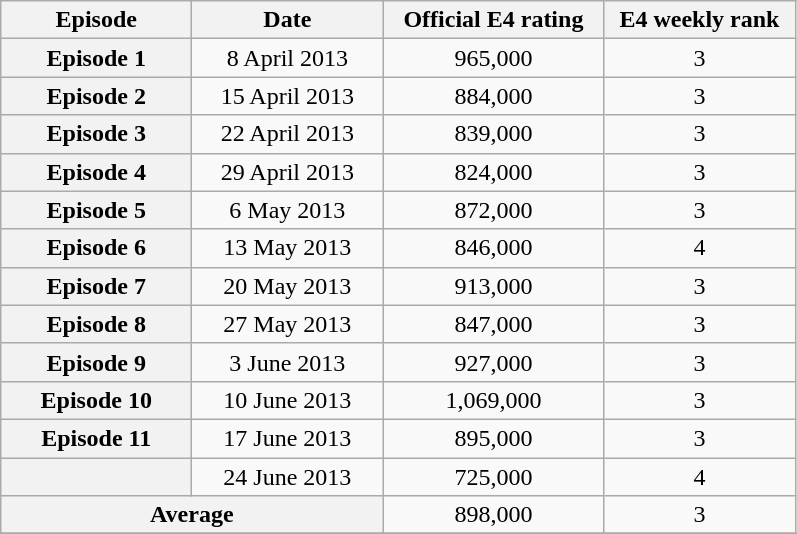<table class="wikitable sortable" style="text-align:center">
<tr>
<th scope="col" style="width:120px;">Episode</th>
<th scope="col" style="width:120px;">Date</th>
<th scope="col" style="width:140px;">Official E4 rating</th>
<th scope="col" style="width:120px;">E4 weekly rank</th>
</tr>
<tr>
<th scope="row">Episode 1</th>
<td>8 April 2013</td>
<td>965,000</td>
<td>3</td>
</tr>
<tr>
<th scope="row">Episode 2</th>
<td>15 April 2013</td>
<td>884,000</td>
<td>3</td>
</tr>
<tr>
<th scope="row">Episode 3</th>
<td>22 April 2013</td>
<td>839,000</td>
<td>3</td>
</tr>
<tr>
<th scope="row">Episode 4</th>
<td>29 April 2013</td>
<td>824,000</td>
<td>3</td>
</tr>
<tr>
<th scope="row">Episode 5</th>
<td>6 May 2013</td>
<td>872,000</td>
<td>3</td>
</tr>
<tr>
<th scope="row">Episode 6</th>
<td>13 May 2013</td>
<td>846,000</td>
<td>4</td>
</tr>
<tr>
<th scope="row">Episode 7</th>
<td>20 May 2013</td>
<td>913,000</td>
<td>3</td>
</tr>
<tr>
<th scope="row">Episode 8</th>
<td>27 May 2013</td>
<td>847,000</td>
<td>3</td>
</tr>
<tr>
<th scope="row">Episode 9</th>
<td>3 June 2013</td>
<td>927,000</td>
<td>3</td>
</tr>
<tr>
<th scope="row">Episode 10</th>
<td>10 June 2013</td>
<td>1,069,000</td>
<td>3</td>
</tr>
<tr>
<th scope="row">Episode 11</th>
<td>17 June 2013</td>
<td>895,000</td>
<td>3</td>
</tr>
<tr>
<th scope="row"></th>
<td>24 June 2013</td>
<td>725,000</td>
<td>4</td>
</tr>
<tr>
<th scope="row" colspan="2">Average</th>
<td>898,000</td>
<td>3</td>
</tr>
<tr>
</tr>
</table>
